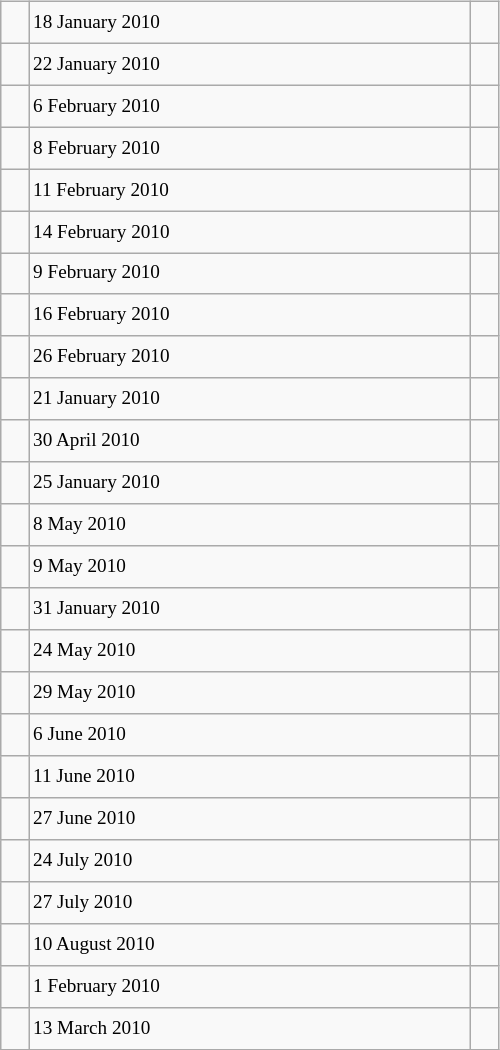<table class="wikitable" style="font-size: 80%; float: left; width: 26em; margin-right: 1em; height: 700px">
<tr>
<td></td>
<td>18 January 2010</td>
<td></td>
</tr>
<tr>
<td></td>
<td>22 January 2010</td>
<td></td>
</tr>
<tr>
<td></td>
<td>6 February 2010</td>
<td></td>
</tr>
<tr>
<td></td>
<td>8 February 2010</td>
<td></td>
</tr>
<tr>
<td></td>
<td>11 February 2010</td>
<td></td>
</tr>
<tr>
<td></td>
<td>14 February 2010</td>
<td></td>
</tr>
<tr>
<td></td>
<td>9 February 2010</td>
<td></td>
</tr>
<tr>
<td></td>
<td>16 February 2010</td>
<td></td>
</tr>
<tr>
<td></td>
<td>26 February 2010</td>
<td></td>
</tr>
<tr>
<td></td>
<td>21 January 2010</td>
<td></td>
</tr>
<tr>
<td></td>
<td>30 April 2010</td>
<td></td>
</tr>
<tr>
<td></td>
<td>25 January 2010</td>
<td></td>
</tr>
<tr>
<td></td>
<td>8 May 2010</td>
<td></td>
</tr>
<tr>
<td></td>
<td>9 May 2010</td>
<td></td>
</tr>
<tr>
<td></td>
<td>31 January 2010</td>
<td></td>
</tr>
<tr>
<td></td>
<td>24 May 2010</td>
<td></td>
</tr>
<tr>
<td></td>
<td>29 May 2010</td>
<td></td>
</tr>
<tr>
<td></td>
<td>6 June 2010</td>
<td></td>
</tr>
<tr>
<td></td>
<td>11 June 2010</td>
<td></td>
</tr>
<tr>
<td></td>
<td>27 June 2010</td>
<td></td>
</tr>
<tr>
<td></td>
<td>24 July 2010</td>
<td></td>
</tr>
<tr>
<td></td>
<td>27 July 2010</td>
<td></td>
</tr>
<tr>
<td></td>
<td>10 August 2010</td>
<td></td>
</tr>
<tr>
<td></td>
<td>1 February 2010</td>
<td></td>
</tr>
<tr>
<td></td>
<td>13 March 2010</td>
<td></td>
</tr>
</table>
